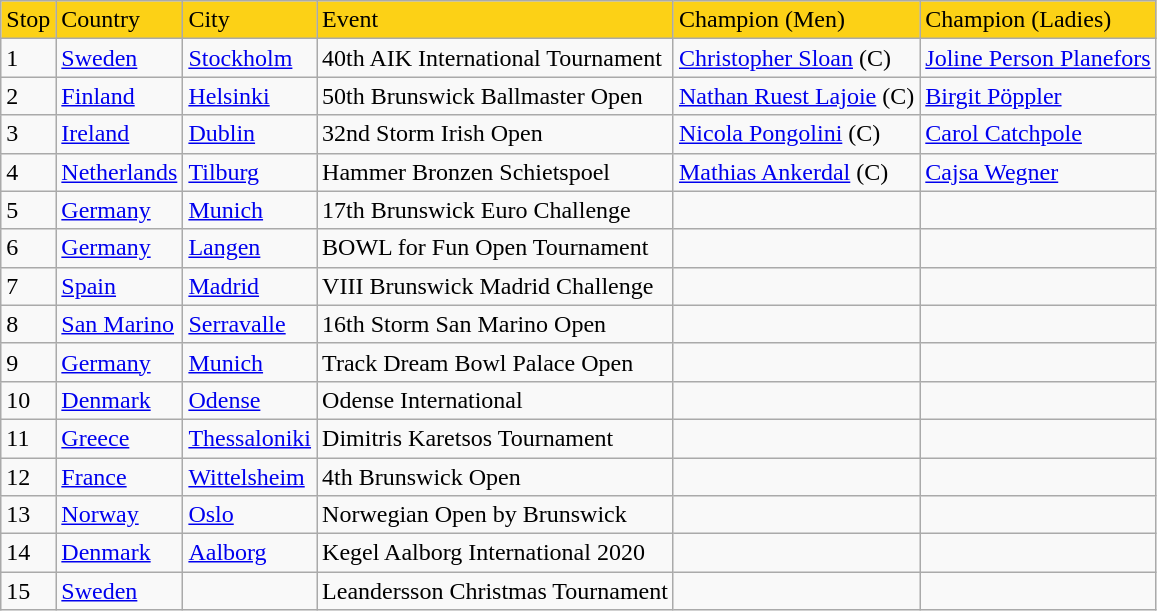<table class="wikitable">
<tr bgcolor="#fcd116">
<td>Stop</td>
<td>Country</td>
<td>City</td>
<td>Event</td>
<td>Champion (Men)</td>
<td>Champion (Ladies)</td>
</tr>
<tr>
<td>1</td>
<td><a href='#'>Sweden</a></td>
<td><a href='#'>Stockholm</a></td>
<td>40th AIK International Tournament</td>
<td><a href='#'>Christopher Sloan</a> (C)</td>
<td><a href='#'>Joline Person Planefors</a></td>
</tr>
<tr>
<td>2</td>
<td><a href='#'>Finland</a></td>
<td><a href='#'>Helsinki</a></td>
<td>50th Brunswick Ballmaster Open</td>
<td><a href='#'>Nathan Ruest Lajoie</a> (C)</td>
<td><a href='#'>Birgit Pöppler</a></td>
</tr>
<tr>
<td>3</td>
<td><a href='#'>Ireland</a></td>
<td><a href='#'>Dublin</a></td>
<td>32nd Storm Irish Open</td>
<td><a href='#'>Nicola Pongolini</a> (C)</td>
<td><a href='#'>Carol Catchpole</a></td>
</tr>
<tr>
<td>4</td>
<td><a href='#'>Netherlands</a></td>
<td><a href='#'>Tilburg</a></td>
<td>Hammer Bronzen Schietspoel</td>
<td><a href='#'>Mathias Ankerdal</a> (C)</td>
<td><a href='#'>Cajsa Wegner</a></td>
</tr>
<tr>
<td>5</td>
<td><a href='#'>Germany</a></td>
<td><a href='#'>Munich</a></td>
<td>17th Brunswick Euro Challenge</td>
<td></td>
<td></td>
</tr>
<tr>
<td>6</td>
<td><a href='#'>Germany</a></td>
<td><a href='#'>Langen</a></td>
<td>BOWL for Fun Open Tournament</td>
<td></td>
<td></td>
</tr>
<tr>
<td>7</td>
<td><a href='#'>Spain</a></td>
<td><a href='#'>Madrid</a></td>
<td>VIII Brunswick Madrid Challenge</td>
<td></td>
<td></td>
</tr>
<tr>
<td>8</td>
<td><a href='#'>San Marino</a></td>
<td><a href='#'>Serravalle</a></td>
<td>16th Storm San Marino Open</td>
<td></td>
<td></td>
</tr>
<tr>
<td>9</td>
<td><a href='#'>Germany</a></td>
<td><a href='#'>Munich</a></td>
<td>Track Dream Bowl Palace Open</td>
<td></td>
<td></td>
</tr>
<tr>
<td>10</td>
<td><a href='#'>Denmark</a></td>
<td><a href='#'>Odense</a></td>
<td>Odense International</td>
<td></td>
<td></td>
</tr>
<tr>
<td>11</td>
<td><a href='#'>Greece</a></td>
<td><a href='#'>Thessaloniki</a></td>
<td>Dimitris Karetsos Tournament</td>
<td></td>
<td></td>
</tr>
<tr>
<td>12</td>
<td><a href='#'>France</a></td>
<td><a href='#'>Wittelsheim</a></td>
<td>4th Brunswick Open</td>
<td></td>
<td></td>
</tr>
<tr>
<td>13</td>
<td><a href='#'>Norway</a></td>
<td><a href='#'>Oslo</a></td>
<td>Norwegian Open by Brunswick</td>
<td></td>
<td></td>
</tr>
<tr>
<td>14</td>
<td><a href='#'>Denmark</a></td>
<td><a href='#'>Aalborg</a></td>
<td>Kegel Aalborg International 2020</td>
<td></td>
<td></td>
</tr>
<tr>
<td>15</td>
<td><a href='#'>Sweden</a></td>
<td></td>
<td>Leandersson Christmas Tournament</td>
<td></td>
<td></td>
</tr>
</table>
